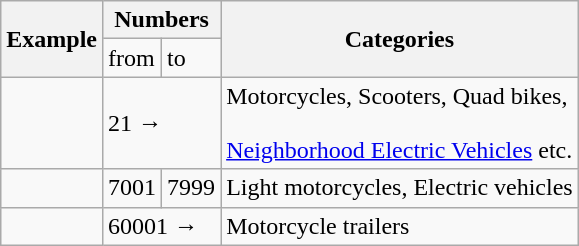<table class="wikitable" style="float:left; margin-right:1em;">
<tr>
<th rowspan="2">Example</th>
<th colspan="2">Numbers</th>
<th rowspan="2">Categories</th>
</tr>
<tr>
<td>from</td>
<td>to</td>
</tr>
<tr>
<td></td>
<td colspan="2">21 →</td>
<td>Motorcycles, Scooters, Quad bikes,<br><br><a href='#'>Neighborhood Electric Vehicles</a> etc.</td>
</tr>
<tr>
<td></td>
<td>7001</td>
<td>7999</td>
<td>Light motorcycles, Electric vehicles</td>
</tr>
<tr>
<td></td>
<td colspan="2">60001 →</td>
<td>Motorcycle trailers</td>
</tr>
</table>
